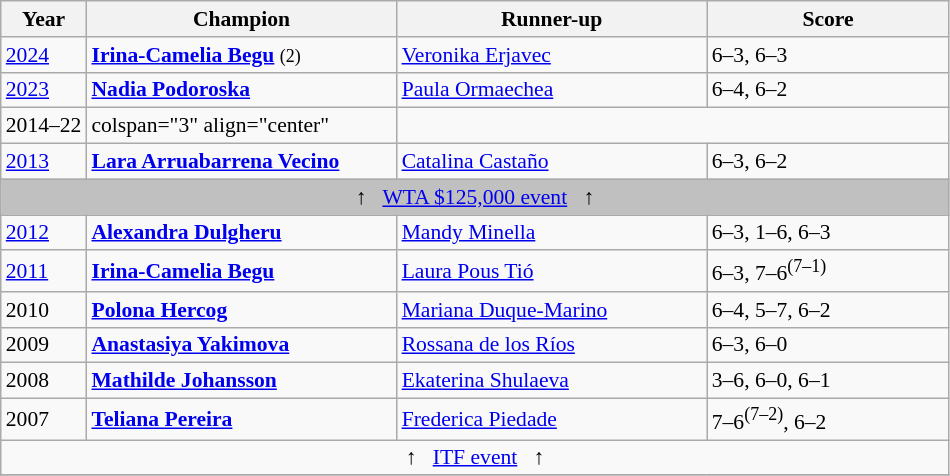<table class="wikitable" style="font-size:90%">
<tr>
<th>Year</th>
<th width="200">Champion</th>
<th width="200">Runner-up</th>
<th width="155">Score</th>
</tr>
<tr>
<td><a href='#'>2024</a></td>
<td> <strong><a href='#'>Irina-Camelia Begu</a></strong> <small>(2)</small></td>
<td> <a href='#'>Veronika Erjavec</a></td>
<td>6–3, 6–3</td>
</tr>
<tr>
<td><a href='#'>2023</a></td>
<td> <strong><a href='#'>Nadia Podoroska</a></strong></td>
<td> <a href='#'>Paula Ormaechea</a></td>
<td>6–4, 6–2</td>
</tr>
<tr>
<td>2014–22</td>
<td>colspan="3" align="center" </td>
</tr>
<tr>
<td><a href='#'>2013</a></td>
<td> <strong><a href='#'>Lara Arruabarrena Vecino</a></strong></td>
<td> <a href='#'>Catalina Castaño</a></td>
<td>6–3, 6–2</td>
</tr>
<tr style="background:silver;">
<td colspan="5" align="center">↑   <a href='#'>WTA $125,000 event</a>   ↑</td>
</tr>
<tr>
<td><a href='#'>2012</a></td>
<td> <strong><a href='#'>Alexandra Dulgheru</a></strong></td>
<td> <a href='#'>Mandy Minella</a></td>
<td>6–3, 1–6, 6–3</td>
</tr>
<tr>
<td><a href='#'>2011</a></td>
<td> <strong><a href='#'>Irina-Camelia Begu</a></strong></td>
<td> <a href='#'>Laura Pous Tió</a></td>
<td>6–3, 7–6<sup>(7–1)</sup></td>
</tr>
<tr>
<td>2010</td>
<td> <strong><a href='#'>Polona Hercog</a></strong></td>
<td> <a href='#'>Mariana Duque-Marino</a></td>
<td>6–4, 5–7, 6–2</td>
</tr>
<tr>
<td>2009</td>
<td> <strong><a href='#'>Anastasiya Yakimova</a></strong></td>
<td> <a href='#'>Rossana de los Ríos</a></td>
<td>6–3, 6–0</td>
</tr>
<tr>
<td>2008</td>
<td> <strong><a href='#'>Mathilde Johansson</a></strong></td>
<td> <a href='#'>Ekaterina Shulaeva</a></td>
<td>3–6, 6–0, 6–1</td>
</tr>
<tr>
<td>2007</td>
<td> <strong><a href='#'>Teliana Pereira</a></strong></td>
<td> <a href='#'>Frederica Piedade</a></td>
<td>7–6<sup>(7–2)</sup>, 6–2</td>
</tr>
<tr>
<td colspan="5" align="center">↑   <a href='#'>ITF event</a>   ↑</td>
</tr>
<tr>
</tr>
</table>
